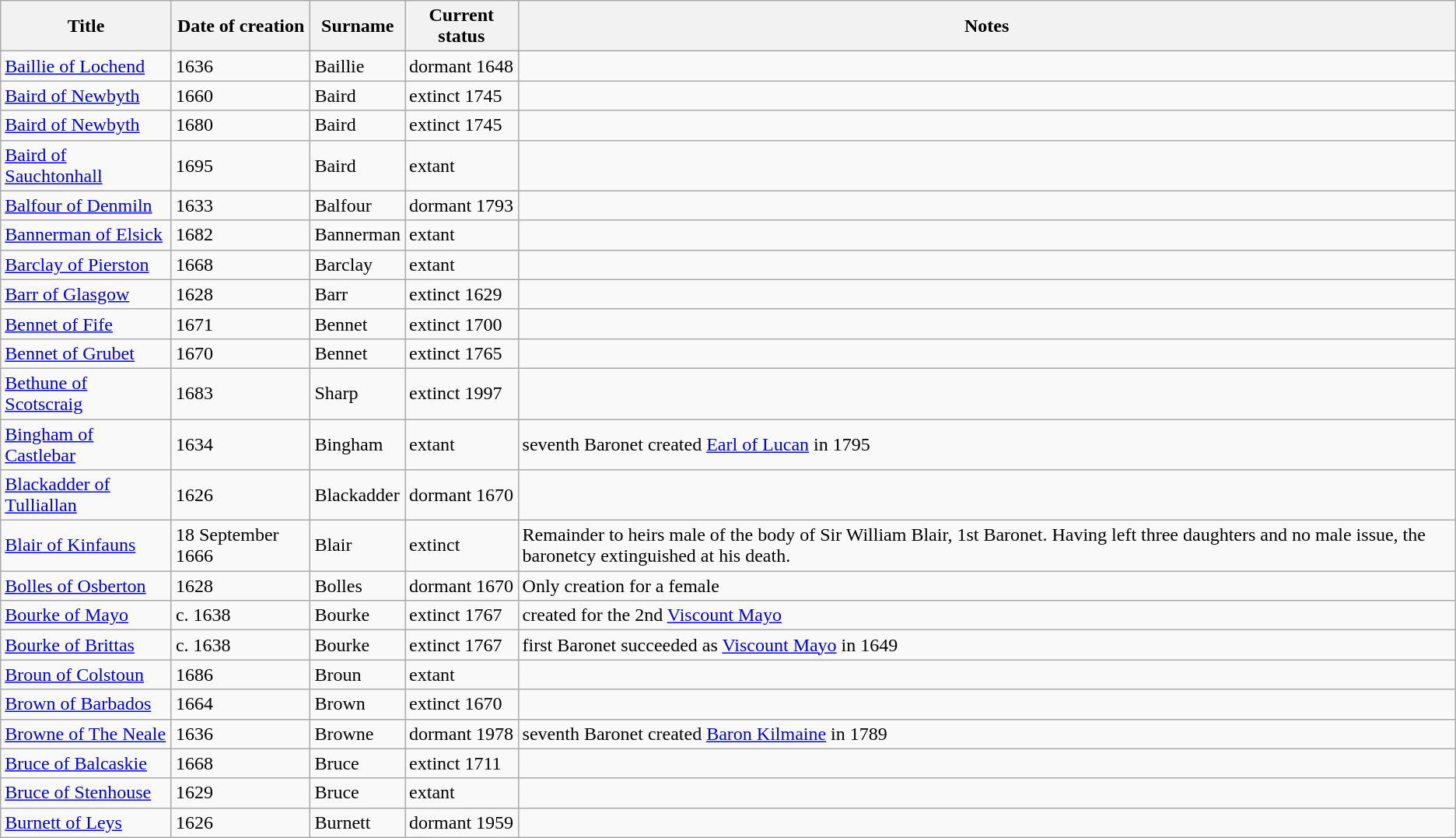<table class="wikitable">
<tr>
<th>Title</th>
<th>Date of creation</th>
<th>Surname</th>
<th>Current status</th>
<th>Notes</th>
</tr>
<tr>
<td><a href='#'>Baillie of Lochend</a></td>
<td>1636</td>
<td>Baillie</td>
<td>dormant 1648</td>
<td> </td>
</tr>
<tr>
<td><a href='#'>Baird of Newbyth</a></td>
<td>1660</td>
<td>Baird</td>
<td>extinct 1745</td>
<td> </td>
</tr>
<tr>
<td><a href='#'>Baird of Newbyth</a></td>
<td>1680</td>
<td>Baird</td>
<td>extinct 1745</td>
<td></td>
</tr>
<tr>
<td><a href='#'>Baird of Sauchtonhall</a></td>
<td>1695</td>
<td>Baird</td>
<td>extant</td>
<td> </td>
</tr>
<tr>
<td><a href='#'>Balfour of Denmiln</a></td>
<td>1633</td>
<td>Balfour</td>
<td>dormant 1793</td>
<td> </td>
</tr>
<tr>
<td><a href='#'>Bannerman of Elsick</a></td>
<td>1682</td>
<td>Bannerman</td>
<td>extant</td>
<td> </td>
</tr>
<tr>
<td><a href='#'>Barclay of Pierston</a></td>
<td>1668</td>
<td>Barclay</td>
<td>extant</td>
<td> </td>
</tr>
<tr>
<td><a href='#'>Barr of Glasgow</a></td>
<td>1628</td>
<td>Barr</td>
<td>extinct 1629</td>
<td> </td>
</tr>
<tr>
<td><a href='#'>Bennet of Fife</a></td>
<td>1671</td>
<td>Bennet</td>
<td>extinct 1700</td>
<td> </td>
</tr>
<tr>
<td><a href='#'>Bennet of Grubet</a></td>
<td>1670</td>
<td>Bennet</td>
<td>extinct 1765</td>
<td> </td>
</tr>
<tr>
<td><a href='#'>Bethune of Scotscraig</a></td>
<td>1683</td>
<td>Sharp</td>
<td>extinct 1997</td>
<td> </td>
</tr>
<tr>
<td><a href='#'>Bingham of Castlebar</a></td>
<td>1634</td>
<td>Bingham</td>
<td>extant</td>
<td>seventh Baronet created <a href='#'>Earl of Lucan</a> in 1795</td>
</tr>
<tr>
<td><a href='#'>Blackadder of Tulliallan</a></td>
<td>1626</td>
<td>Blackadder</td>
<td>dormant 1670</td>
<td> </td>
</tr>
<tr>
<td><a href='#'>Blair of Kinfauns</a></td>
<td>18 September 1666</td>
<td>Blair</td>
<td>extinct</td>
<td>Remainder to heirs male of the body of Sir William Blair, 1st Baronet. Having left three daughters and no male issue, the baronetcy extinguished at his death.</td>
</tr>
<tr>
<td><a href='#'>Bolles of Osberton</a></td>
<td>1628</td>
<td>Bolles</td>
<td>dormant 1670</td>
<td>Only creation for a female</td>
</tr>
<tr>
<td><a href='#'>Bourke of Mayo</a></td>
<td>c. 1638</td>
<td>Bourke</td>
<td>extinct 1767</td>
<td>created for the 2nd <a href='#'>Viscount Mayo</a></td>
</tr>
<tr>
<td><a href='#'>Bourke of Brittas</a></td>
<td>c. 1638</td>
<td>Bourke</td>
<td>extinct 1767</td>
<td>first Baronet succeeded as <a href='#'>Viscount Mayo</a> in 1649</td>
</tr>
<tr>
<td><a href='#'>Broun of Colstoun</a></td>
<td>1686</td>
<td>Broun</td>
<td>extant</td>
<td> </td>
</tr>
<tr>
<td><a href='#'>Brown of Barbados</a></td>
<td>1664</td>
<td>Brown</td>
<td>extinct 1670</td>
<td> </td>
</tr>
<tr>
<td><a href='#'>Browne of The Neale</a></td>
<td>1636</td>
<td>Browne</td>
<td>dormant 1978</td>
<td>seventh Baronet created <a href='#'>Baron Kilmaine</a> in 1789</td>
</tr>
<tr>
<td><a href='#'>Bruce of Balcaskie</a></td>
<td>1668</td>
<td>Bruce</td>
<td>extinct 1711</td>
<td> </td>
</tr>
<tr>
<td><a href='#'>Bruce of Stenhouse</a></td>
<td>1629</td>
<td>Bruce</td>
<td>extant</td>
<td> </td>
</tr>
<tr>
<td><a href='#'>Burnett of Leys</a></td>
<td>1626</td>
<td>Burnett</td>
<td>dormant 1959</td>
<td></td>
</tr>
</table>
